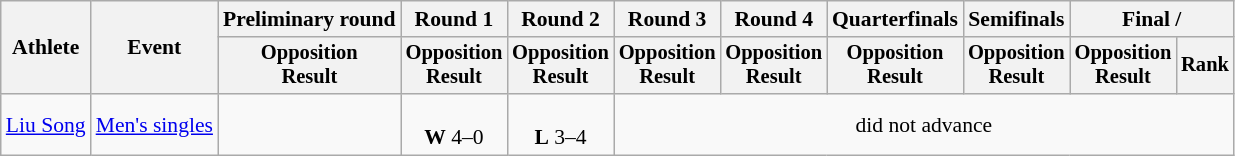<table class="wikitable" style="font-size:90%">
<tr>
<th rowspan="2">Athlete</th>
<th rowspan="2">Event</th>
<th>Preliminary round</th>
<th>Round 1</th>
<th>Round 2</th>
<th>Round 3</th>
<th>Round 4</th>
<th>Quarterfinals</th>
<th>Semifinals</th>
<th colspan=2>Final / </th>
</tr>
<tr style="font-size:95%">
<th>Opposition<br>Result</th>
<th>Opposition<br>Result</th>
<th>Opposition<br>Result</th>
<th>Opposition<br>Result</th>
<th>Opposition<br>Result</th>
<th>Opposition<br>Result</th>
<th>Opposition<br>Result</th>
<th>Opposition<br>Result</th>
<th>Rank</th>
</tr>
<tr align=center>
<td align=left><a href='#'>Liu Song</a></td>
<td align=left><a href='#'>Men's singles</a></td>
<td></td>
<td> <br> <strong>W</strong> 4–0</td>
<td> <br> <strong>L</strong> 3–4</td>
<td colspan=6>did not advance</td>
</tr>
</table>
